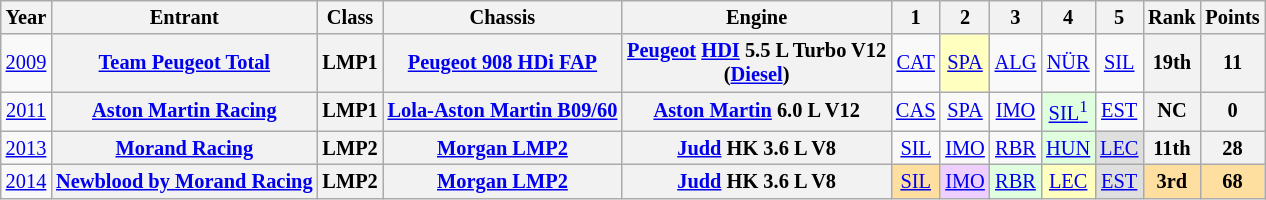<table class="wikitable" style="text-align:center; font-size:85%">
<tr>
<th>Year</th>
<th>Entrant</th>
<th>Class</th>
<th>Chassis</th>
<th>Engine</th>
<th>1</th>
<th>2</th>
<th>3</th>
<th>4</th>
<th>5</th>
<th>Rank</th>
<th>Points</th>
</tr>
<tr>
<td><a href='#'>2009</a></td>
<th nowrap><a href='#'>Team Peugeot Total</a></th>
<th>LMP1</th>
<th nowrap><a href='#'>Peugeot 908 HDi FAP</a></th>
<th nowrap><a href='#'>Peugeot</a> <a href='#'>HDI</a> 5.5 L Turbo V12<br>(<a href='#'>Diesel</a>)</th>
<td><a href='#'>CAT</a></td>
<td style="background:#FFFFBF;"><a href='#'>SPA</a><br></td>
<td><a href='#'>ALG</a></td>
<td><a href='#'>NÜR</a></td>
<td><a href='#'>SIL</a></td>
<th>19th</th>
<th>11</th>
</tr>
<tr>
<td><a href='#'>2011</a></td>
<th nowrap><a href='#'>Aston Martin Racing</a></th>
<th>LMP1</th>
<th nowrap><a href='#'>Lola-Aston Martin B09/60</a></th>
<th nowrap><a href='#'>Aston Martin</a> 6.0 L V12</th>
<td><a href='#'>CAS</a></td>
<td><a href='#'>SPA</a></td>
<td><a href='#'>IMO</a></td>
<td style="background:#DFFFDF;"><a href='#'>SIL<sup>1</sup></a><br></td>
<td><a href='#'>EST</a></td>
<th>NC</th>
<th>0</th>
</tr>
<tr>
<td><a href='#'>2013</a></td>
<th nowrap><a href='#'>Morand Racing</a></th>
<th>LMP2</th>
<th nowrap><a href='#'>Morgan LMP2</a></th>
<th nowrap><a href='#'>Judd</a> HK 3.6 L V8</th>
<td><a href='#'>SIL</a></td>
<td><a href='#'>IMO</a></td>
<td><a href='#'>RBR</a></td>
<td style="background:#DFFFDF;"><a href='#'>HUN</a><br></td>
<td style="background:#DFDFDF;"><a href='#'>LEC</a><br></td>
<th>11th</th>
<th>28</th>
</tr>
<tr>
<td><a href='#'>2014</a></td>
<th nowrap><a href='#'>Newblood by Morand Racing</a></th>
<th>LMP2</th>
<th nowrap><a href='#'>Morgan LMP2</a></th>
<th nowrap><a href='#'>Judd</a> HK 3.6 L V8</th>
<td style="background:#FFDF9F;"><a href='#'>SIL</a><br></td>
<td style="background:#EFCFFF;"><a href='#'>IMO</a><br></td>
<td style="background:#DFFFDF;"><a href='#'>RBR</a><br></td>
<td style="background:#FFFFBF;"><a href='#'>LEC</a><br></td>
<td style="background:#DFDFDF;"><a href='#'>EST</a><br></td>
<th style="background:#FFDF9F;">3rd</th>
<th style="background:#FFDF9F;">68</th>
</tr>
</table>
